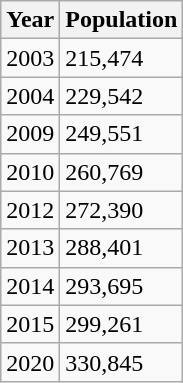<table class="wikitable">
<tr>
<th>Year</th>
<th>Population</th>
</tr>
<tr>
<td>2003</td>
<td>215,474</td>
</tr>
<tr>
<td>2004</td>
<td>229,542</td>
</tr>
<tr>
<td>2009</td>
<td>249,551</td>
</tr>
<tr>
<td>2010</td>
<td>260,769</td>
</tr>
<tr>
<td>2012</td>
<td>272,390</td>
</tr>
<tr>
<td>2013</td>
<td>288,401</td>
</tr>
<tr>
<td>2014</td>
<td>293,695</td>
</tr>
<tr>
<td>2015</td>
<td>299,261</td>
</tr>
<tr>
<td>2020</td>
<td>330,845</td>
</tr>
</table>
